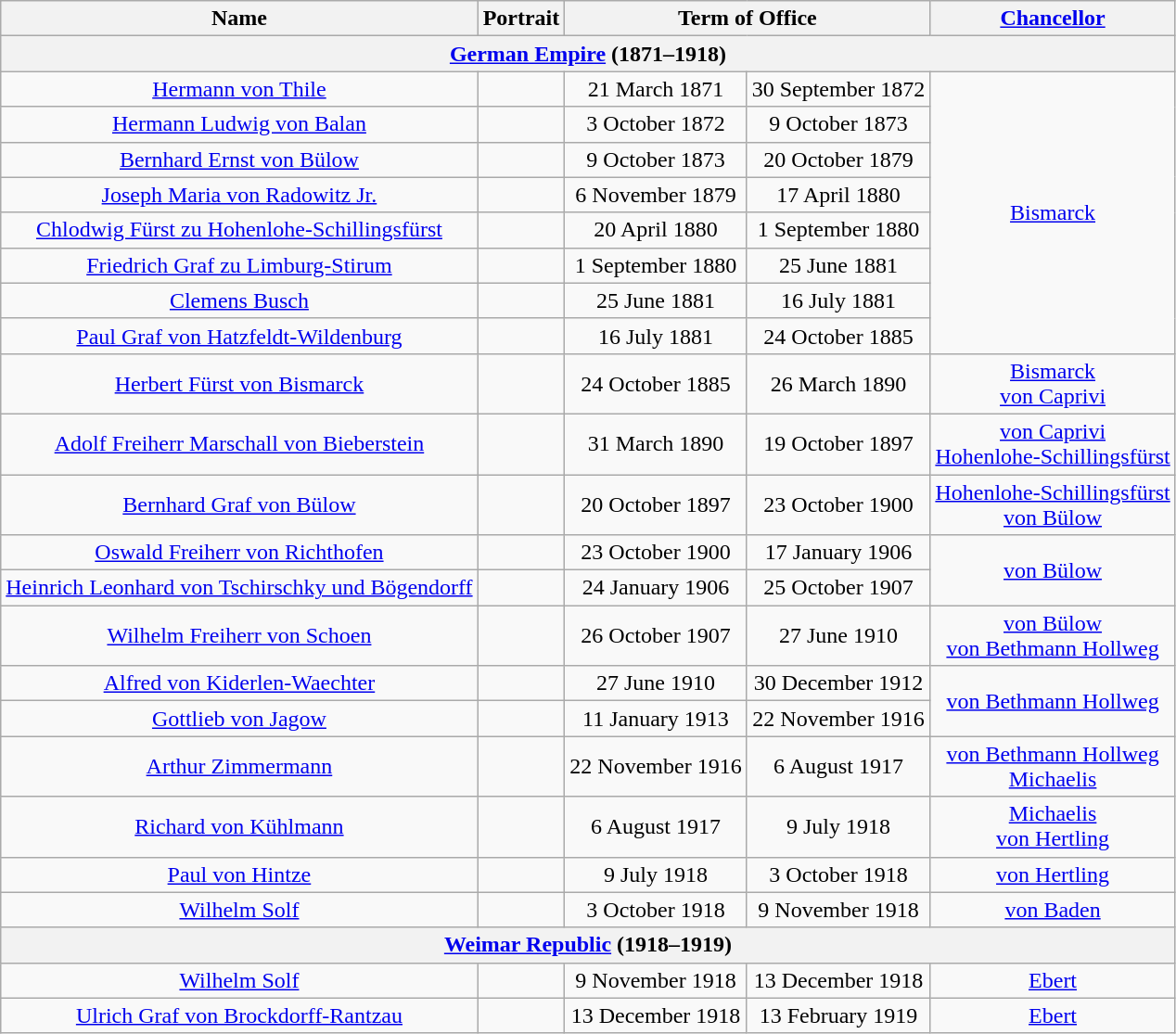<table class="wikitable" style="text-align:center;">
<tr>
<th>Name<br></th>
<th>Portrait</th>
<th colspan=2>Term of Office</th>
<th><a href='#'>Chancellor</a></th>
</tr>
<tr>
<th colspan="7"><a href='#'>German Empire</a> (1871–1918)</th>
</tr>
<tr>
<td><a href='#'>Hermann von Thile</a><br></td>
<td></td>
<td>21 March 1871</td>
<td>30 September 1872</td>
<td rowspan=8><a href='#'>Bismarck</a></td>
</tr>
<tr>
<td><a href='#'>Hermann Ludwig von Balan</a><br></td>
<td></td>
<td>3 October 1872</td>
<td>9 October 1873</td>
</tr>
<tr>
<td><a href='#'>Bernhard Ernst von Bülow</a><br></td>
<td></td>
<td>9 October 1873</td>
<td>20 October 1879</td>
</tr>
<tr>
<td><a href='#'>Joseph Maria von Radowitz Jr.</a><br></td>
<td></td>
<td>6 November 1879</td>
<td>17 April 1880</td>
</tr>
<tr>
<td><a href='#'>Chlodwig Fürst zu Hohenlohe-Schillingsfürst</a><br></td>
<td></td>
<td>20 April 1880</td>
<td>1 September 1880</td>
</tr>
<tr>
<td><a href='#'>Friedrich Graf zu Limburg-Stirum</a><br></td>
<td></td>
<td>1 September 1880</td>
<td>25 June 1881</td>
</tr>
<tr>
<td><a href='#'>Clemens Busch</a><br></td>
<td></td>
<td>25 June 1881</td>
<td>16 July 1881</td>
</tr>
<tr>
<td><a href='#'>Paul Graf von Hatzfeldt-Wildenburg</a><br></td>
<td></td>
<td>16 July 1881</td>
<td>24 October 1885</td>
</tr>
<tr>
<td><a href='#'>Herbert Fürst von Bismarck</a><br></td>
<td></td>
<td>24 October 1885</td>
<td>26 March 1890</td>
<td><a href='#'>Bismarck</a> <br> <a href='#'>von Caprivi</a></td>
</tr>
<tr>
<td><a href='#'>Adolf Freiherr Marschall von Bieberstein</a><br></td>
<td></td>
<td>31 March 1890</td>
<td>19 October 1897</td>
<td><a href='#'>von Caprivi</a> <br> <a href='#'>Hohenlohe-Schillingsfürst</a></td>
</tr>
<tr>
<td><a href='#'>Bernhard Graf von Bülow</a><br></td>
<td></td>
<td>20 October 1897</td>
<td>23 October 1900</td>
<td><a href='#'>Hohenlohe-Schillingsfürst</a> <br> <a href='#'>von Bülow</a></td>
</tr>
<tr>
<td><a href='#'>Oswald Freiherr von Richthofen</a><br></td>
<td></td>
<td>23 October 1900</td>
<td>17 January 1906</td>
<td rowspan=2><a href='#'>von Bülow</a></td>
</tr>
<tr>
<td><a href='#'>Heinrich Leonhard von Tschirschky und Bögendorff</a><br></td>
<td></td>
<td>24 January 1906</td>
<td>25 October 1907</td>
</tr>
<tr>
<td><a href='#'>Wilhelm Freiherr von Schoen</a><br></td>
<td></td>
<td>26 October 1907</td>
<td>27 June 1910</td>
<td><a href='#'>von Bülow</a> <br> <a href='#'>von Bethmann Hollweg</a></td>
</tr>
<tr>
<td><a href='#'>Alfred von Kiderlen-Waechter</a><br></td>
<td></td>
<td>27 June 1910</td>
<td>30 December 1912</td>
<td rowspan=2><a href='#'>von Bethmann Hollweg</a></td>
</tr>
<tr>
<td><a href='#'>Gottlieb von Jagow</a><br></td>
<td></td>
<td>11 January 1913</td>
<td>22 November 1916</td>
</tr>
<tr>
<td><a href='#'>Arthur Zimmermann</a><br></td>
<td></td>
<td>22 November 1916</td>
<td>6 August 1917</td>
<td><a href='#'>von Bethmann Hollweg</a> <br> <a href='#'>Michaelis</a></td>
</tr>
<tr>
<td><a href='#'>Richard von Kühlmann</a><br></td>
<td></td>
<td>6 August 1917</td>
<td>9 July 1918</td>
<td><a href='#'>Michaelis</a> <br> <a href='#'>von Hertling</a><br></td>
</tr>
<tr>
<td><a href='#'>Paul von Hintze</a><br></td>
<td></td>
<td>9 July 1918</td>
<td>3 October 1918</td>
<td><a href='#'>von Hertling</a><br></td>
</tr>
<tr>
<td><a href='#'>Wilhelm Solf</a><br></td>
<td></td>
<td>3 October 1918</td>
<td>9 November 1918</td>
<td><a href='#'>von Baden</a><br></td>
</tr>
<tr>
<th colspan="7"><a href='#'>Weimar Republic</a> (1918–1919)</th>
</tr>
<tr>
<td><a href='#'>Wilhelm Solf</a><br></td>
<td></td>
<td>9 November 1918</td>
<td>13 December 1918</td>
<td><a href='#'>Ebert</a><br></td>
</tr>
<tr>
<td><a href='#'>Ulrich Graf von Brockdorff-Rantzau</a> <br></td>
<td></td>
<td>13 December 1918</td>
<td>13 February 1919</td>
<td><a href='#'>Ebert</a><br></td>
</tr>
</table>
